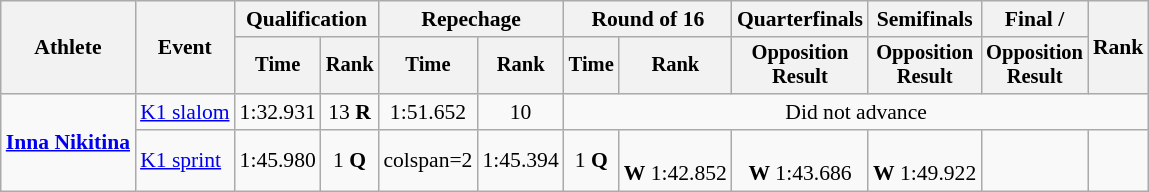<table class="wikitable" style="font-size:90%;">
<tr>
<th rowspan=2>Athlete</th>
<th rowspan=2>Event</th>
<th colspan=2>Qualification</th>
<th colspan=2>Repechage</th>
<th colspan=2>Round of 16</th>
<th>Quarterfinals</th>
<th>Semifinals</th>
<th>Final / </th>
<th rowspan=2>Rank</th>
</tr>
<tr style="font-size:95%">
<th>Time</th>
<th>Rank</th>
<th>Time</th>
<th>Rank</th>
<th>Time</th>
<th>Rank</th>
<th>Opposition<br>Result</th>
<th>Opposition<br>Result</th>
<th>Opposition<br>Result</th>
</tr>
<tr align=center>
<td rowspan=2 align=left><strong><a href='#'>Inna Nikitina</a></strong></td>
<td align=left><a href='#'>K1 slalom</a></td>
<td>1:32.931</td>
<td>13 <strong>R</strong></td>
<td>1:51.652</td>
<td>10</td>
<td colspan=6>Did not advance</td>
</tr>
<tr align=center>
<td align=left><a href='#'>K1 sprint</a></td>
<td>1:45.980</td>
<td>1 <strong>Q</strong></td>
<td>colspan=2 </td>
<td>1:45.394</td>
<td>1 <strong>Q</strong></td>
<td><br><strong>W</strong> 1:42.852</td>
<td><br><strong>W</strong> 1:43.686</td>
<td><br><strong>W</strong> 1:49.922</td>
<td></td>
</tr>
</table>
